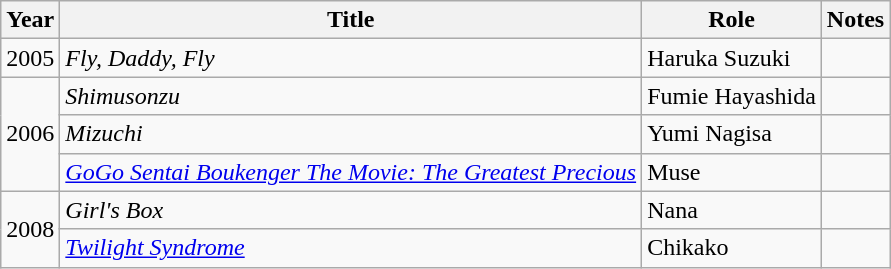<table class="wikitable">
<tr>
<th>Year</th>
<th>Title</th>
<th>Role</th>
<th>Notes</th>
</tr>
<tr>
<td>2005</td>
<td><em>Fly, Daddy, Fly</em></td>
<td>Haruka Suzuki</td>
<td></td>
</tr>
<tr>
<td rowspan="3">2006</td>
<td><em>Shimusonzu</em></td>
<td>Fumie Hayashida</td>
<td></td>
</tr>
<tr>
<td><em>Mizuchi</em></td>
<td>Yumi Nagisa</td>
<td></td>
</tr>
<tr>
<td><em><a href='#'>GoGo Sentai Boukenger The Movie: The Greatest Precious</a></em></td>
<td>Muse</td>
<td></td>
</tr>
<tr>
<td rowspan="2">2008</td>
<td><em>Girl's Box</em></td>
<td>Nana</td>
<td></td>
</tr>
<tr>
<td><em><a href='#'>Twilight Syndrome</a></em></td>
<td>Chikako</td>
<td></td>
</tr>
</table>
